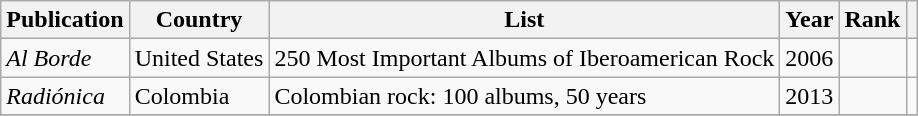<table class="sortable wikitable">
<tr>
<th>Publication</th>
<th>Country</th>
<th>List</th>
<th>Year</th>
<th>Rank</th>
<th></th>
</tr>
<tr>
<td><em>Al Borde</em></td>
<td>United States</td>
<td>250 Most Important Albums of Iberoamerican Rock</td>
<td>2006</td>
<td></td>
<td></td>
</tr>
<tr>
<td><em>Radiónica</em></td>
<td>Colombia</td>
<td>Colombian rock: 100 albums, 50 years</td>
<td>2013</td>
<td></td>
<td></td>
</tr>
<tr>
</tr>
</table>
